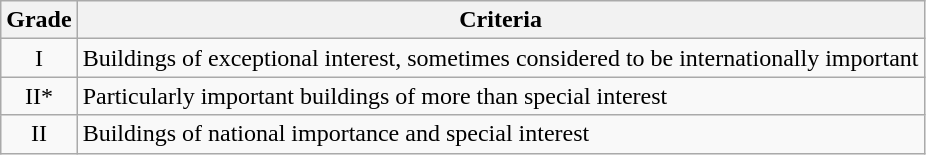<table class="wikitable">
<tr>
<th>Grade</th>
<th>Criteria</th>
</tr>
<tr>
<td align="center" >I</td>
<td>Buildings of exceptional interest, sometimes considered to be internationally important</td>
</tr>
<tr>
<td align="center" >II*</td>
<td>Particularly important buildings of more than special interest</td>
</tr>
<tr>
<td align="center" >II</td>
<td>Buildings of national importance and special interest</td>
</tr>
</table>
